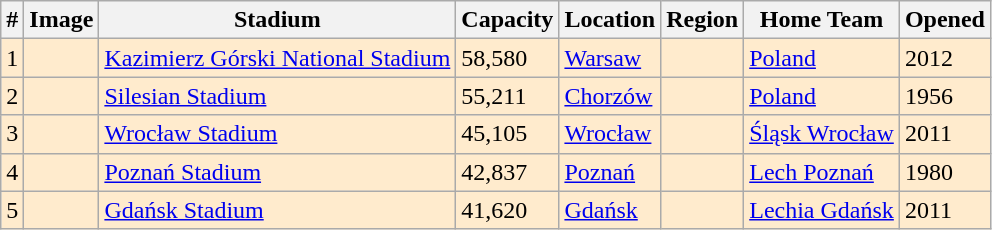<table class="wikitable sortable">
<tr>
<th>#</th>
<th>Image</th>
<th>Stadium</th>
<th>Capacity</th>
<th>Location</th>
<th>Region</th>
<th>Home Team</th>
<th>Opened</th>
</tr>
<tr style="background-color:#FFEBCD;">
<td>1</td>
<td></td>
<td><a href='#'>Kazimierz Górski National Stadium</a></td>
<td>58,580</td>
<td><a href='#'>Warsaw</a></td>
<td></td>
<td><a href='#'>Poland</a></td>
<td>2012</td>
</tr>
<tr style="background-color:#FFEBCD;">
<td>2</td>
<td></td>
<td><a href='#'>Silesian Stadium</a></td>
<td>55,211</td>
<td><a href='#'>Chorzów</a></td>
<td></td>
<td><a href='#'>Poland</a></td>
<td>1956</td>
</tr>
<tr style="background-color:#FFEBCD;">
<td>3</td>
<td></td>
<td><a href='#'>Wrocław Stadium</a></td>
<td>45,105</td>
<td><a href='#'>Wrocław</a></td>
<td></td>
<td><a href='#'>Śląsk Wrocław</a></td>
<td>2011</td>
</tr>
<tr style="background-color:#FFEBCD;">
<td>4</td>
<td></td>
<td><a href='#'>Poznań Stadium</a></td>
<td>42,837</td>
<td><a href='#'>Poznań</a></td>
<td></td>
<td><a href='#'>Lech Poznań</a></td>
<td>1980</td>
</tr>
<tr style="background-color:#FFEBCD;">
<td>5</td>
<td></td>
<td><a href='#'>Gdańsk Stadium</a></td>
<td>41,620</td>
<td><a href='#'>Gdańsk</a></td>
<td></td>
<td><a href='#'>Lechia Gdańsk</a></td>
<td>2011</td>
</tr>
</table>
